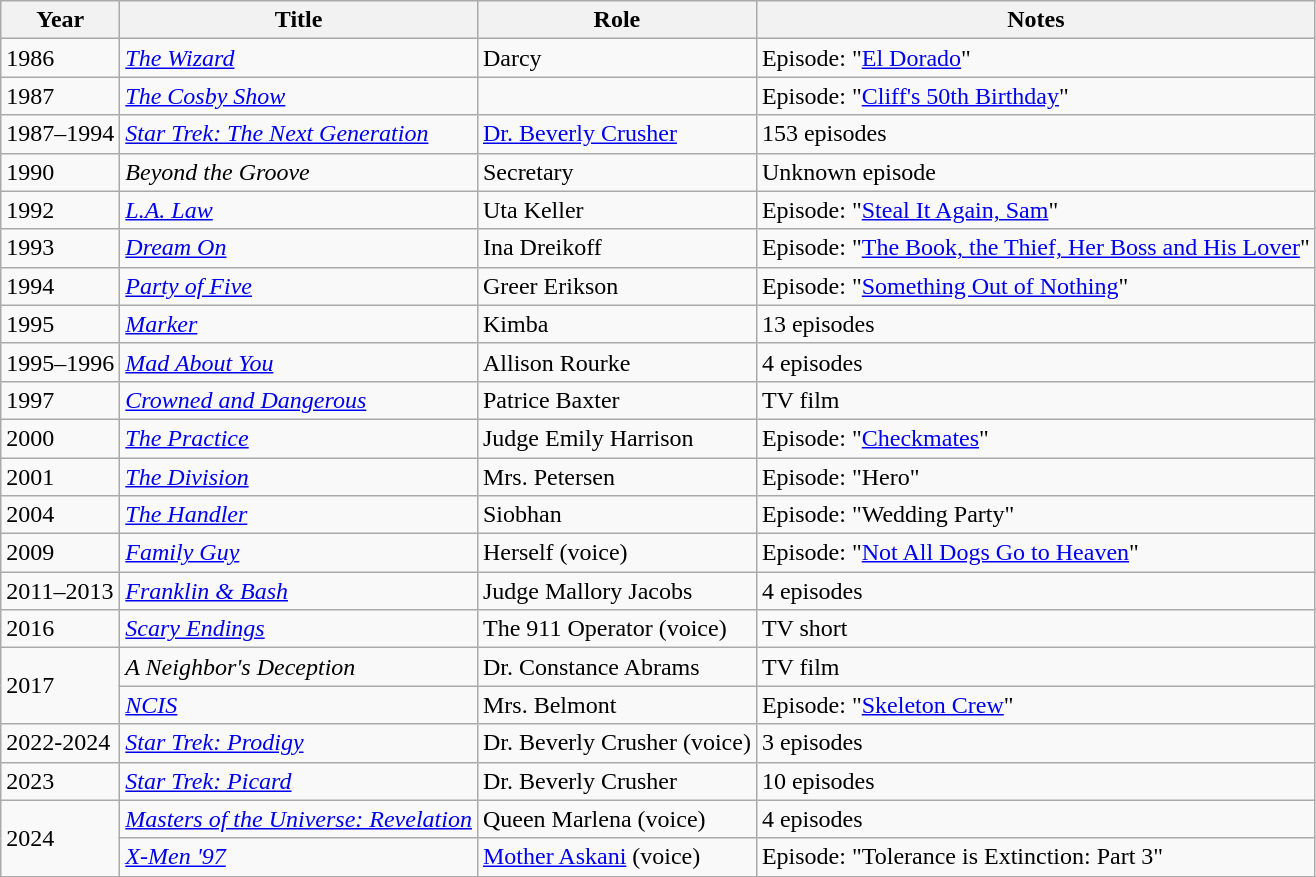<table class="wikitable sortable">
<tr>
<th>Year</th>
<th>Title</th>
<th>Role</th>
<th class="unsortable">Notes</th>
</tr>
<tr>
<td>1986</td>
<td data-sort-value="Wizard, The"><em><a href='#'>The Wizard</a></em></td>
<td>Darcy</td>
<td>Episode: "<a href='#'>El Dorado</a>"</td>
</tr>
<tr>
<td>1987</td>
<td data-sort-value="Cosby Show, The"><em><a href='#'>The Cosby Show</a></em></td>
<td></td>
<td>Episode: "<a href='#'>Cliff's 50th Birthday</a>"</td>
</tr>
<tr>
<td>1987–1994</td>
<td><em><a href='#'>Star Trek: The Next Generation</a></em></td>
<td><a href='#'>Dr. Beverly Crusher</a></td>
<td>153 episodes</td>
</tr>
<tr>
<td>1990</td>
<td><em>Beyond the Groove</em></td>
<td>Secretary</td>
<td>Unknown episode</td>
</tr>
<tr>
<td>1992</td>
<td><em><a href='#'>L.A. Law</a></em></td>
<td>Uta Keller</td>
<td>Episode: "<a href='#'>Steal It Again, Sam</a>"</td>
</tr>
<tr>
<td>1993</td>
<td><em><a href='#'>Dream On</a></em></td>
<td>Ina Dreikoff</td>
<td>Episode: "<a href='#'>The Book, the Thief, Her Boss and His Lover</a>"</td>
</tr>
<tr>
<td>1994</td>
<td><em><a href='#'>Party of Five</a></em></td>
<td>Greer Erikson</td>
<td>Episode: "<a href='#'>Something Out of Nothing</a>"</td>
</tr>
<tr>
<td>1995</td>
<td><em><a href='#'>Marker</a></em></td>
<td>Kimba</td>
<td>13 episodes</td>
</tr>
<tr>
<td>1995–1996</td>
<td><em><a href='#'>Mad About You</a></em></td>
<td>Allison Rourke</td>
<td>4 episodes</td>
</tr>
<tr>
<td>1997</td>
<td><em><a href='#'>Crowned and Dangerous</a></em></td>
<td>Patrice Baxter</td>
<td>TV film</td>
</tr>
<tr>
<td>2000</td>
<td data-sort-value="Practice, The"><em><a href='#'>The Practice</a></em></td>
<td>Judge Emily Harrison</td>
<td>Episode: "<a href='#'>Checkmates</a>"</td>
</tr>
<tr>
<td>2001</td>
<td data-sort-value="Division, The"><em><a href='#'>The Division</a></em></td>
<td>Mrs. Petersen</td>
<td>Episode: "Hero"</td>
</tr>
<tr>
<td>2004</td>
<td data-sort-value="Handler, The"><em><a href='#'>The Handler</a></em></td>
<td>Siobhan</td>
<td>Episode: "Wedding Party"</td>
</tr>
<tr>
<td>2009</td>
<td><em><a href='#'>Family Guy</a></em></td>
<td>Herself (voice)</td>
<td>Episode: "<a href='#'>Not All Dogs Go to Heaven</a>"</td>
</tr>
<tr>
<td>2011–2013</td>
<td><em><a href='#'>Franklin & Bash</a></em></td>
<td>Judge Mallory Jacobs</td>
<td>4 episodes</td>
</tr>
<tr>
<td>2016</td>
<td><em><a href='#'>Scary Endings</a></em></td>
<td>The 911 Operator (voice)</td>
<td>TV short</td>
</tr>
<tr>
<td rowspan="2">2017</td>
<td data-sort-value="Neighbor's Deception, A"><em>A Neighbor's Deception</em></td>
<td>Dr. Constance Abrams</td>
<td>TV film</td>
</tr>
<tr>
<td><em><a href='#'>NCIS</a></em></td>
<td>Mrs. Belmont</td>
<td>Episode: "<a href='#'>Skeleton Crew</a>"</td>
</tr>
<tr>
<td>2022-2024</td>
<td><em><a href='#'>Star Trek: Prodigy</a></em></td>
<td>Dr. Beverly Crusher (voice)</td>
<td>3 episodes</td>
</tr>
<tr>
<td>2023</td>
<td><em><a href='#'>Star Trek: Picard</a></em></td>
<td>Dr. Beverly Crusher</td>
<td>10 episodes</td>
</tr>
<tr>
<td rowspan="2">2024</td>
<td><em><a href='#'>Masters of the Universe: Revelation</a></em></td>
<td>Queen Marlena (voice)</td>
<td>4 episodes</td>
</tr>
<tr>
<td><em><a href='#'>X-Men '97</a></em></td>
<td><a href='#'>Mother Askani</a> (voice)</td>
<td>Episode: "Tolerance is Extinction: Part 3"</td>
</tr>
</table>
